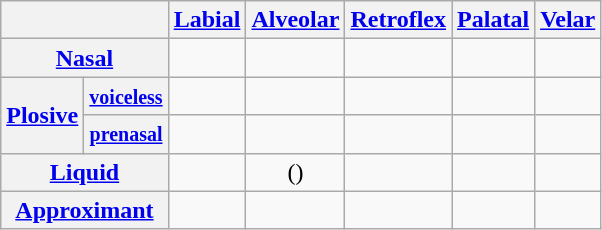<table class="wikitable" style="text-align:center;">
<tr>
<th colspan="2"></th>
<th><a href='#'>Labial</a></th>
<th><a href='#'>Alveolar</a></th>
<th><a href='#'>Retroflex</a></th>
<th><a href='#'>Palatal</a></th>
<th><a href='#'>Velar</a></th>
</tr>
<tr>
<th colspan="2"><a href='#'>Nasal</a></th>
<td></td>
<td></td>
<td></td>
<td></td>
<td></td>
</tr>
<tr>
<th rowspan="2"><a href='#'>Plosive</a></th>
<th><small><a href='#'>voiceless</a></small></th>
<td></td>
<td></td>
<td></td>
<td></td>
<td></td>
</tr>
<tr>
<th><small><a href='#'>prenasal</a></small></th>
<td></td>
<td></td>
<td></td>
<td></td>
<td></td>
</tr>
<tr>
<th colspan="2"><a href='#'>Liquid</a></th>
<td></td>
<td>()</td>
<td></td>
<td></td>
<td></td>
</tr>
<tr>
<th colspan="2"><a href='#'>Approximant</a></th>
<td></td>
<td></td>
<td></td>
<td></td>
<td></td>
</tr>
</table>
